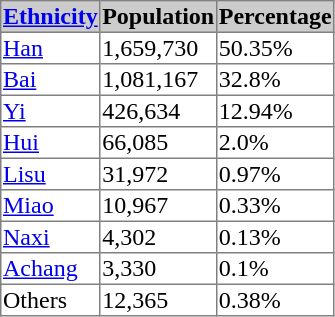<table border=1 style="border-collapse: collapse;">
<tr bgcolor=cccccc>
<th><a href='#'>Ethnicity</a></th>
<th>Population</th>
<th>Percentage</th>
</tr>
<tr>
<td><a href='#'>Han</a></td>
<td>1,659,730</td>
<td>50.35%</td>
</tr>
<tr>
<td><a href='#'>Bai</a></td>
<td>1,081,167</td>
<td>32.8%</td>
</tr>
<tr>
<td><a href='#'>Yi</a></td>
<td>426,634</td>
<td>12.94%</td>
</tr>
<tr>
<td><a href='#'>Hui</a></td>
<td>66,085</td>
<td>2.0%</td>
</tr>
<tr>
<td><a href='#'>Lisu</a></td>
<td>31,972</td>
<td>0.97%</td>
</tr>
<tr>
<td><a href='#'>Miao</a></td>
<td>10,967</td>
<td>0.33%</td>
</tr>
<tr>
<td><a href='#'>Naxi</a></td>
<td>4,302</td>
<td>0.13%</td>
</tr>
<tr>
<td><a href='#'>Achang</a></td>
<td>3,330</td>
<td>0.1%</td>
</tr>
<tr>
<td>Others</td>
<td>12,365</td>
<td>0.38%</td>
</tr>
</table>
